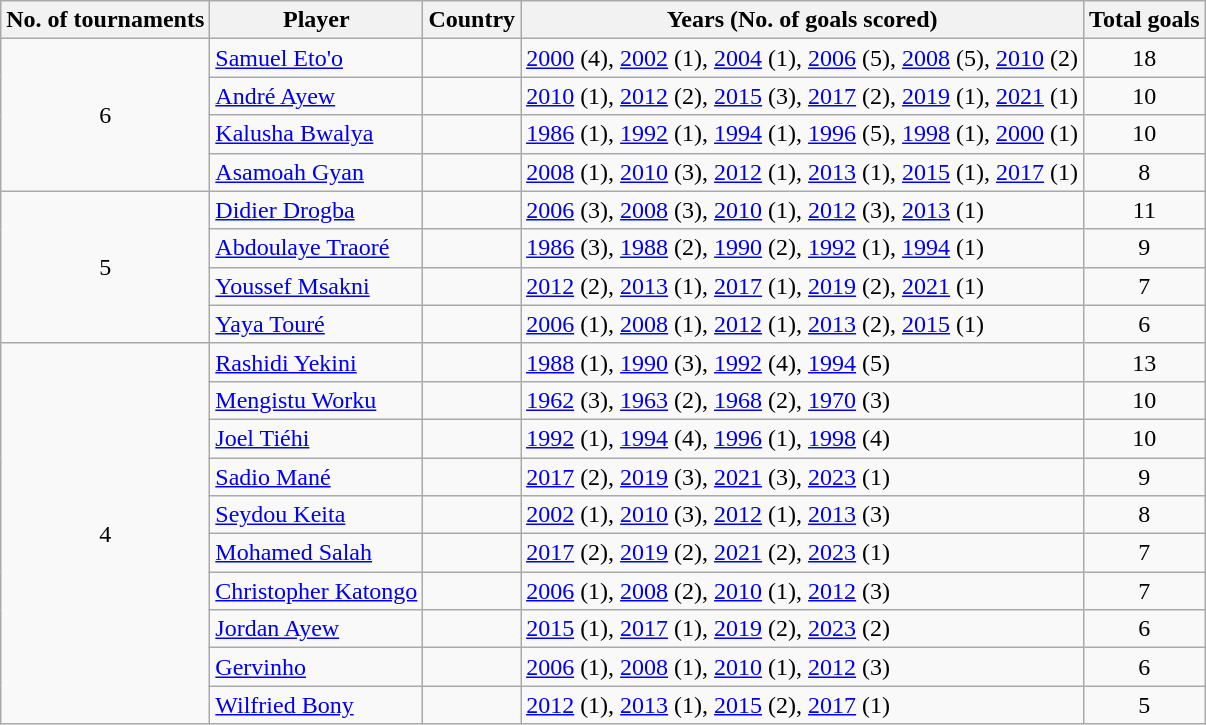<table class="wikitable">
<tr>
<th>No. of tournaments</th>
<th>Player</th>
<th>Country</th>
<th>Years (No. of goals scored)</th>
<th>Total goals</th>
</tr>
<tr>
<td rowspan=4 align=center>6</td>
<td><a href='#'>Samuel Eto'o</a></td>
<td></td>
<td><a href='#'>2000</a> (4), <a href='#'>2002</a> (1), <a href='#'>2004</a> (1), <a href='#'>2006</a> (5), <a href='#'>2008</a> (5), <a href='#'>2010</a> (2)</td>
<td align=center>18</td>
</tr>
<tr>
<td><a href='#'>André Ayew</a></td>
<td></td>
<td><a href='#'>2010</a> (1), <a href='#'>2012</a> (2), <a href='#'>2015</a> (3), <a href='#'>2017</a> (2), <a href='#'>2019</a> (1), <a href='#'>2021</a> (1)</td>
<td align=center>10</td>
</tr>
<tr>
<td><a href='#'>Kalusha Bwalya</a></td>
<td></td>
<td><a href='#'>1986</a> (1), <a href='#'>1992</a> (1), <a href='#'>1994</a> (1), <a href='#'>1996</a> (5), <a href='#'>1998</a> (1), <a href='#'>2000</a> (1)</td>
<td align=center>10</td>
</tr>
<tr>
<td><a href='#'>Asamoah Gyan</a></td>
<td></td>
<td><a href='#'>2008</a> (1), <a href='#'>2010</a> (3), <a href='#'>2012</a> (1), <a href='#'>2013</a> (1), <a href='#'>2015</a> (1), <a href='#'>2017</a> (1)</td>
<td align=center>8</td>
</tr>
<tr>
<td rowspan=4 align=center>5</td>
<td><a href='#'>Didier Drogba</a></td>
<td></td>
<td><a href='#'>2006</a> (3), <a href='#'>2008</a> (3), <a href='#'>2010</a> (1), <a href='#'>2012</a> (3), <a href='#'>2013</a> (1)</td>
<td align=center>11</td>
</tr>
<tr>
<td><a href='#'>Abdoulaye Traoré</a></td>
<td></td>
<td><a href='#'>1986</a> (3), <a href='#'>1988</a> (2), <a href='#'>1990</a> (2), <a href='#'>1992</a> (1), <a href='#'>1994</a> (1)</td>
<td align=center>9</td>
</tr>
<tr>
<td><a href='#'>Youssef Msakni</a></td>
<td></td>
<td><a href='#'>2012</a> (2), <a href='#'>2013</a> (1), <a href='#'>2017</a> (1), <a href='#'>2019</a> (2), <a href='#'>2021</a> (1)</td>
<td align=center>7</td>
</tr>
<tr>
<td><a href='#'>Yaya Touré</a></td>
<td></td>
<td><a href='#'>2006</a> (1), <a href='#'>2008</a> (1), <a href='#'>2012</a> (1), <a href='#'>2013</a> (2), <a href='#'>2015</a> (1)</td>
<td align=center>6</td>
</tr>
<tr>
<td rowspan=10 align=center>4</td>
<td><a href='#'>Rashidi Yekini</a></td>
<td></td>
<td><a href='#'>1988</a> (1), <a href='#'>1990</a> (3), <a href='#'>1992</a> (4), <a href='#'>1994</a> (5)</td>
<td align=center>13</td>
</tr>
<tr>
<td><a href='#'>Mengistu Worku</a></td>
<td></td>
<td><a href='#'>1962</a> (3), <a href='#'>1963</a> (2), <a href='#'>1968</a> (2), <a href='#'>1970</a> (3)</td>
<td align=center>10</td>
</tr>
<tr>
<td><a href='#'>Joel Tiéhi</a></td>
<td></td>
<td><a href='#'>1992</a> (1), <a href='#'>1994</a> (4), <a href='#'>1996</a> (1), <a href='#'>1998</a> (4)</td>
<td align=center>10</td>
</tr>
<tr>
<td><a href='#'>Sadio Mané</a></td>
<td></td>
<td><a href='#'>2017</a> (2), <a href='#'>2019</a> (3), <a href='#'>2021</a> (3), <a href='#'>2023</a> (1)</td>
<td align=center>9</td>
</tr>
<tr>
<td><a href='#'>Seydou Keita</a></td>
<td></td>
<td><a href='#'>2002</a> (1), <a href='#'>2010</a> (3), <a href='#'>2012</a> (1), <a href='#'>2013</a> (3)</td>
<td align=center>8</td>
</tr>
<tr>
<td><a href='#'>Mohamed Salah</a></td>
<td></td>
<td><a href='#'>2017</a> (2), <a href='#'>2019</a> (2), <a href='#'>2021</a> (2), <a href='#'>2023</a> (1)</td>
<td align=center>7</td>
</tr>
<tr>
<td><a href='#'>Christopher Katongo</a></td>
<td></td>
<td><a href='#'>2006</a> (1), <a href='#'>2008</a> (2), <a href='#'>2010</a> (1), <a href='#'>2012</a> (3)</td>
<td align=center>7</td>
</tr>
<tr>
<td><a href='#'>Jordan Ayew</a></td>
<td></td>
<td><a href='#'>2015</a> (1), <a href='#'>2017</a> (1), <a href='#'>2019</a> (2), <a href='#'>2023</a> (2)</td>
<td align=center>6</td>
</tr>
<tr>
<td><a href='#'>Gervinho</a></td>
<td></td>
<td><a href='#'>2006</a> (1), <a href='#'>2008</a> (1), <a href='#'>2010</a> (1), <a href='#'>2012</a> (3)</td>
<td align=center>6</td>
</tr>
<tr>
<td><a href='#'>Wilfried Bony</a></td>
<td></td>
<td><a href='#'>2012</a> (1), <a href='#'>2013</a> (1), <a href='#'>2015</a> (2), <a href='#'>2017</a> (1)</td>
<td align=center>5</td>
</tr>
</table>
